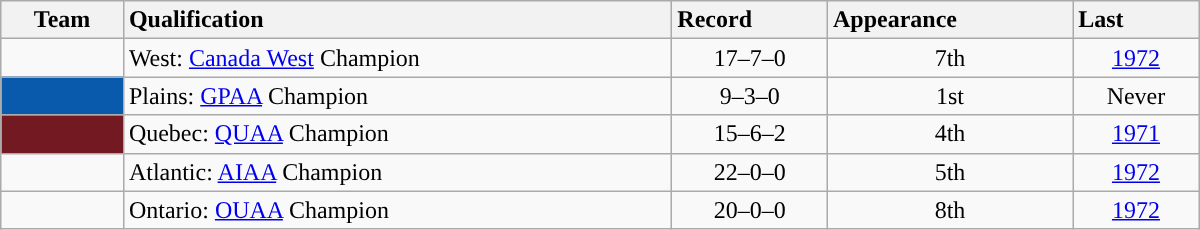<table class="wikitable sortable" style="text-align: center;" width=800>
<tr style="background:#efefef; text-align:center">
<th `style="text-align:left">Team</th>
<th style="text-align:left">Qualification</th>
<th style="text-align:left">Record</th>
<th style="text-align:left">Appearance</th>
<th style="text-align:left">Last</th>
</tr>
<tr style="text-align:center">
<td style="text-align:left; "><a href='#'></a></td>
<td style="text-align:left">West: <a href='#'>Canada West</a> Champion</td>
<td style="text-align:center">17–7–0</td>
<td style="text-align:center">7th</td>
<td style="text-align:center"><a href='#'>1972</a></td>
</tr>
<tr style="text-align:center">
<td style="text-align:left; color:white; background:#0959ad"><a href='#'></a></td>
<td style="text-align:left">Plains: <a href='#'>GPAA</a> Champion</td>
<td style="text-align:center">9–3–0</td>
<td style="text-align:center">1st</td>
<td style="text-align:center">Never</td>
</tr>
<tr style="text-align:center">
<td style="text-align:left; color:white; background:#731921; "><a href='#'></a></td>
<td style="text-align:left">Quebec: <a href='#'>QUAA</a> Champion</td>
<td style="text-align:center">15–6–2</td>
<td style="text-align:center">4th</td>
<td style="text-align:center"><a href='#'>1971</a></td>
</tr>
<tr style="text-align:center">
<td style="text-align:left; "><a href='#'></a></td>
<td style="text-align:left">Atlantic: <a href='#'>AIAA</a> Champion</td>
<td style="text-align:center">22–0–0</td>
<td style="text-align:center">5th</td>
<td style="text-align:center"><a href='#'>1972</a></td>
</tr>
<tr style="text-align:center">
<td style="text-align:left; "><a href='#'></a></td>
<td style="text-align:left">Ontario: <a href='#'>OUAA</a> Champion</td>
<td style="text-align:center">20–0–0</td>
<td style="text-align:center">8th</td>
<td style="text-align:center"><a href='#'>1972</a></td>
</tr>
</table>
